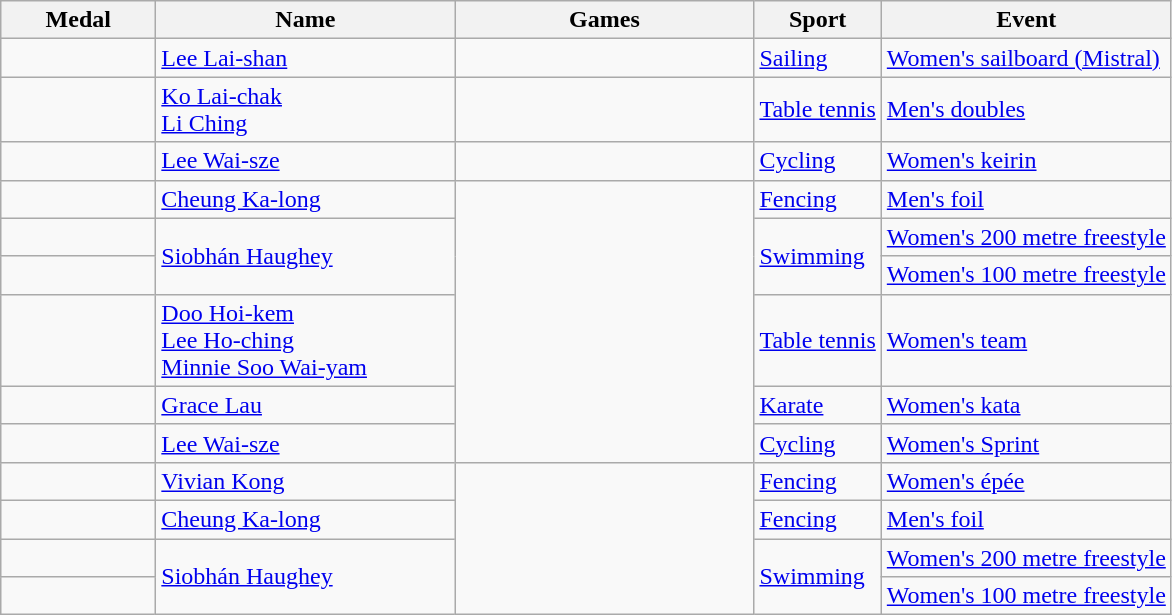<table class="wikitable sortable">
<tr>
<th style="width:6em">Medal</th>
<th style="width:12em">Name</th>
<th style="width:12em">Games</th>
<th>Sport</th>
<th>Event</th>
</tr>
<tr>
<td></td>
<td><a href='#'>Lee Lai-shan</a></td>
<td></td>
<td> <a href='#'>Sailing</a></td>
<td><a href='#'>Women's sailboard (Mistral)</a></td>
</tr>
<tr>
<td></td>
<td><a href='#'>Ko Lai-chak</a><br><a href='#'>Li Ching</a></td>
<td></td>
<td> <a href='#'>Table tennis</a></td>
<td><a href='#'>Men's doubles</a></td>
</tr>
<tr>
<td></td>
<td><a href='#'>Lee Wai-sze</a></td>
<td></td>
<td> <a href='#'>Cycling</a></td>
<td><a href='#'>Women's keirin</a></td>
</tr>
<tr>
<td></td>
<td><a href='#'>Cheung Ka-long</a></td>
<td rowspan="6"></td>
<td> <a href='#'>Fencing</a></td>
<td><a href='#'>Men's foil</a></td>
</tr>
<tr>
<td></td>
<td rowspan="2"><a href='#'>Siobhán Haughey</a></td>
<td rowspan="2"> <a href='#'>Swimming</a></td>
<td><a href='#'>Women's 200 metre freestyle</a></td>
</tr>
<tr>
<td></td>
<td><a href='#'>Women's 100 metre freestyle</a></td>
</tr>
<tr>
<td></td>
<td><a href='#'>Doo Hoi-kem</a><br><a href='#'>Lee Ho-ching</a><br><a href='#'>Minnie Soo Wai-yam</a></td>
<td> <a href='#'>Table tennis</a></td>
<td><a href='#'>Women's team</a></td>
</tr>
<tr>
<td></td>
<td><a href='#'>Grace Lau</a></td>
<td> <a href='#'>Karate</a></td>
<td><a href='#'>Women's kata</a></td>
</tr>
<tr>
<td></td>
<td><a href='#'>Lee Wai-sze</a></td>
<td> <a href='#'>Cycling</a></td>
<td><a href='#'>Women's Sprint</a></td>
</tr>
<tr>
<td></td>
<td><a href='#'>Vivian Kong</a></td>
<td rowspan="4"></td>
<td> <a href='#'>Fencing</a></td>
<td><a href='#'>Women's épée</a></td>
</tr>
<tr>
<td></td>
<td><a href='#'>Cheung Ka-long</a></td>
<td> <a href='#'>Fencing</a></td>
<td><a href='#'>Men's foil</a></td>
</tr>
<tr>
<td></td>
<td rowspan="2"><a href='#'>Siobhán Haughey</a></td>
<td rowspan="2"> <a href='#'>Swimming</a></td>
<td><a href='#'>Women's 200 metre freestyle</a></td>
</tr>
<tr>
<td></td>
<td><a href='#'>Women's 100 metre freestyle</a></td>
</tr>
</table>
